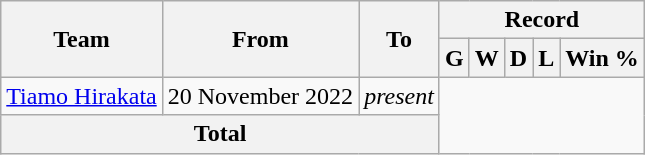<table class="wikitable" style="text-align: left">
<tr>
<th rowspan="2">Team</th>
<th rowspan="2">From</th>
<th rowspan="2">To</th>
<th colspan="8">Record</th>
</tr>
<tr>
<th>G</th>
<th>W</th>
<th>D</th>
<th>L</th>
<th>Win %</th>
</tr>
<tr>
<td><a href='#'>Tiamo Hirakata</a></td>
<td>20 November 2022</td>
<td><em>present</em><br></td>
</tr>
<tr>
<th colspan="3">Total<br></th>
</tr>
</table>
